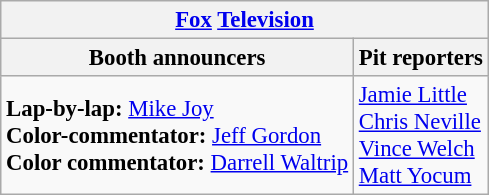<table class="wikitable" style="font-size: 95%">
<tr>
<th colspan="2"><a href='#'>Fox</a> <a href='#'>Television</a></th>
</tr>
<tr>
<th>Booth announcers</th>
<th>Pit reporters</th>
</tr>
<tr>
<td><strong>Lap-by-lap:</strong> <a href='#'>Mike Joy</a><br><strong>Color-commentator:</strong> <a href='#'>Jeff Gordon</a><br><strong>Color commentator:</strong> <a href='#'>Darrell Waltrip</a></td>
<td><a href='#'>Jamie Little</a><br><a href='#'>Chris Neville</a><br><a href='#'>Vince Welch</a><br><a href='#'>Matt Yocum</a></td>
</tr>
</table>
